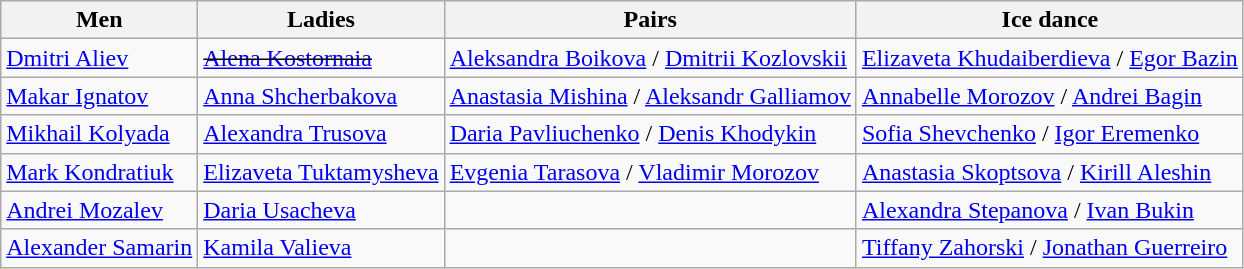<table class="wikitable">
<tr>
<th>Men</th>
<th>Ladies</th>
<th>Pairs</th>
<th>Ice dance</th>
</tr>
<tr>
<td><a href='#'>Dmitri Aliev</a></td>
<td><s><a href='#'>Alena Kostornaia</a></s></td>
<td><a href='#'>Aleksandra Boikova</a> / <a href='#'>Dmitrii Kozlovskii</a></td>
<td><a href='#'>Elizaveta Khudaiberdieva</a> / <a href='#'>Egor Bazin</a></td>
</tr>
<tr>
<td><a href='#'>Makar Ignatov</a></td>
<td><a href='#'>Anna Shcherbakova</a></td>
<td><a href='#'>Anastasia Mishina</a> / <a href='#'>Aleksandr Galliamov</a></td>
<td><a href='#'>Annabelle Morozov</a> / <a href='#'>Andrei Bagin</a></td>
</tr>
<tr>
<td><a href='#'>Mikhail Kolyada</a></td>
<td><a href='#'>Alexandra Trusova</a></td>
<td><a href='#'>Daria Pavliuchenko</a> / <a href='#'>Denis Khodykin</a></td>
<td><a href='#'>Sofia Shevchenko</a> / <a href='#'>Igor Eremenko</a></td>
</tr>
<tr>
<td><a href='#'>Mark Kondratiuk</a></td>
<td><a href='#'>Elizaveta Tuktamysheva</a></td>
<td><a href='#'>Evgenia Tarasova</a> / <a href='#'>Vladimir Morozov</a></td>
<td><a href='#'>Anastasia Skoptsova</a> / <a href='#'>Kirill Aleshin</a></td>
</tr>
<tr>
<td><a href='#'>Andrei Mozalev</a></td>
<td><a href='#'>Daria Usacheva</a></td>
<td></td>
<td><a href='#'>Alexandra Stepanova</a> / <a href='#'>Ivan Bukin</a></td>
</tr>
<tr>
<td><a href='#'>Alexander Samarin</a></td>
<td><a href='#'>Kamila Valieva</a></td>
<td></td>
<td><a href='#'>Tiffany Zahorski</a> / <a href='#'>Jonathan Guerreiro</a></td>
</tr>
</table>
